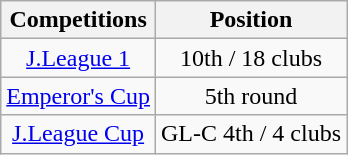<table class="wikitable" style="text-align:center;">
<tr>
<th>Competitions</th>
<th>Position</th>
</tr>
<tr>
<td><a href='#'>J.League 1</a></td>
<td>10th / 18 clubs</td>
</tr>
<tr>
<td><a href='#'>Emperor's Cup</a></td>
<td>5th round</td>
</tr>
<tr>
<td><a href='#'>J.League Cup</a></td>
<td>GL-C 4th / 4 clubs</td>
</tr>
</table>
